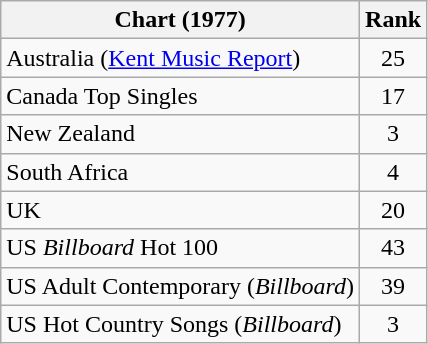<table class="wikitable sortable">
<tr>
<th>Chart (1977)</th>
<th style="text-align:center;">Rank</th>
</tr>
<tr>
<td>Australia (<a href='#'>Kent Music Report</a>)</td>
<td style="text-align:center;">25</td>
</tr>
<tr>
<td>Canada Top Singles</td>
<td style="text-align:center;">17</td>
</tr>
<tr>
<td>New Zealand </td>
<td style="text-align:center;">3</td>
</tr>
<tr>
<td>South Africa </td>
<td align="center">4</td>
</tr>
<tr>
<td>UK </td>
<td style="text-align:center;">20</td>
</tr>
<tr>
<td>US <em>Billboard</em> Hot 100</td>
<td style="text-align:center;">43</td>
</tr>
<tr>
<td>US Adult Contemporary (<em>Billboard</em>)</td>
<td style="text-align:center;">39</td>
</tr>
<tr>
<td>US Hot Country Songs (<em>Billboard</em>)</td>
<td style="text-align:center;">3</td>
</tr>
</table>
